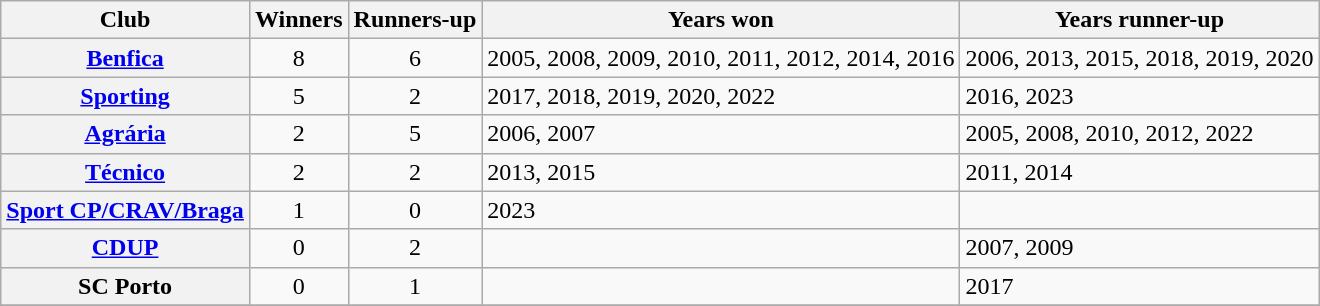<table class="wikitable plainrowheaders sortable">
<tr>
<th scope=col>Club</th>
<th scope=col>Winners</th>
<th scope=col>Runners-up</th>
<th scope=col>Years won</th>
<th scope=col>Years runner-up</th>
</tr>
<tr>
<th scope=row><a href='#'>Benfica</a></th>
<td style="text-align:center;">8</td>
<td style="text-align:center;">6</td>
<td>2005, 2008, 2009, 2010, 2011, 2012, 2014, 2016</td>
<td>2006, 2013, 2015, 2018, 2019, 2020</td>
</tr>
<tr>
<th scope=row><a href='#'>Sporting</a></th>
<td style="text-align:center;">5</td>
<td style="text-align:center;">2</td>
<td>2017, 2018, 2019, 2020, 2022</td>
<td>2016, 2023</td>
</tr>
<tr>
<th scope=row><a href='#'>Agrária</a></th>
<td style="text-align:center;">2</td>
<td style="text-align:center;">5</td>
<td>2006, 2007</td>
<td>2005, 2008, 2010, 2012, 2022</td>
</tr>
<tr>
<th scope=row><a href='#'>Técnico</a></th>
<td style="text-align:center;">2</td>
<td style="text-align:center;">2</td>
<td>2013, 2015</td>
<td>2011, 2014</td>
</tr>
<tr>
<th scope=row><a href='#'>Sport CP/CRAV/Braga</a></th>
<td style="text-align:center;">1</td>
<td style="text-align:center;">0</td>
<td>2023</td>
<td></td>
</tr>
<tr>
<th scope=row><a href='#'>CDUP</a></th>
<td style="text-align:center;">0</td>
<td style="text-align:center;">2</td>
<td></td>
<td>2007, 2009</td>
</tr>
<tr>
<th scope=row>SC Porto</th>
<td style="text-align:center;">0</td>
<td style="text-align:center;">1</td>
<td></td>
<td>2017</td>
</tr>
<tr>
</tr>
</table>
